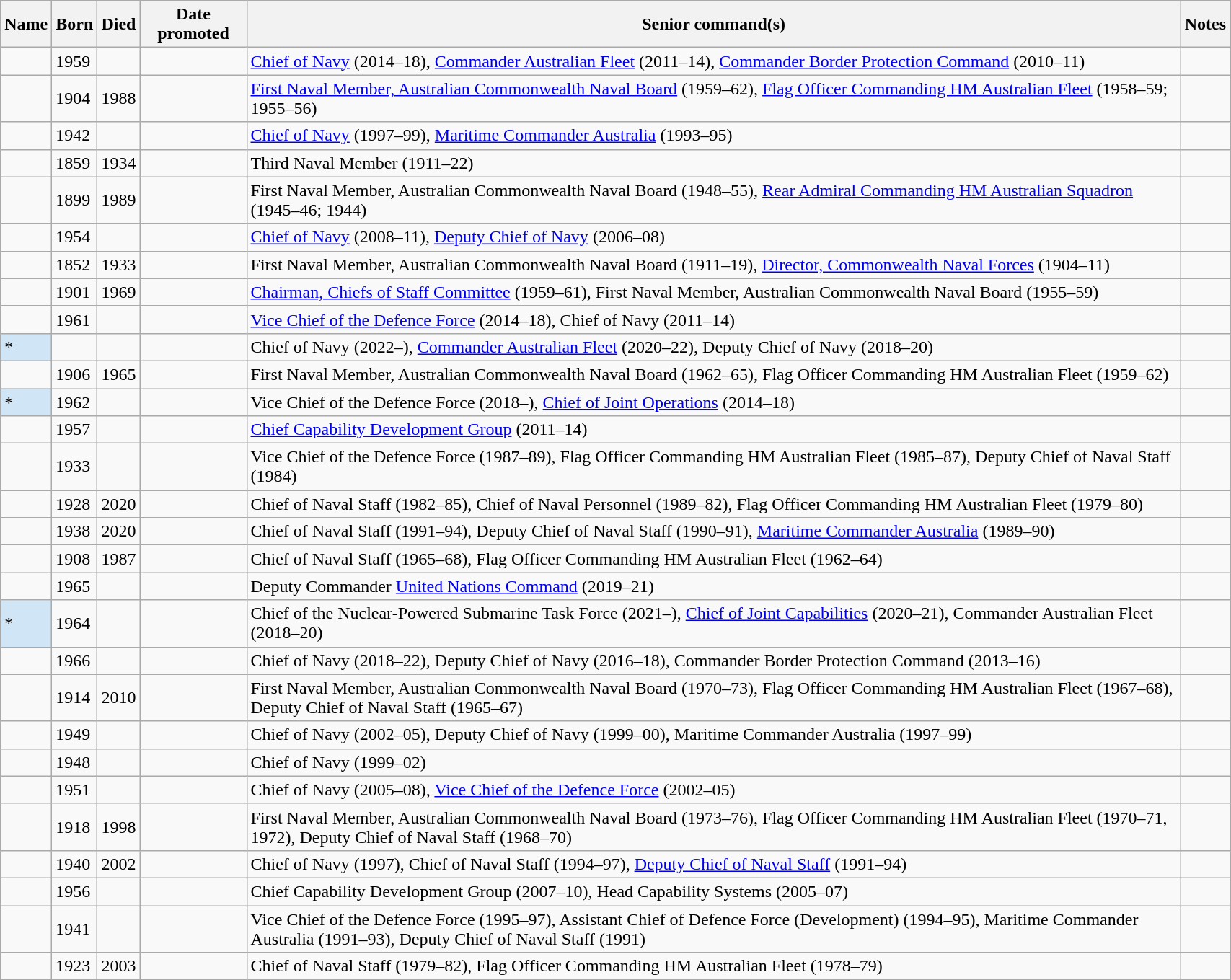<table class="wikitable plainrowheaders sortable" style="width:90%;">
<tr>
<th scope="col">Name</th>
<th scope="col">Born</th>
<th scope="col">Died</th>
<th scope="col">Date promoted</th>
<th scope="col" class="unsortable">Senior command(s)</th>
<th scope="col" class="unsortable">Notes</th>
</tr>
<tr>
<td></td>
<td>1959</td>
<td></td>
<td></td>
<td><a href='#'>Chief of Navy</a> (2014–18), <a href='#'>Commander Australian Fleet</a> (2011–14), <a href='#'>Commander Border Protection Command</a> (2010–11)</td>
<td></td>
</tr>
<tr>
<td></td>
<td>1904</td>
<td>1988</td>
<td></td>
<td><a href='#'>First Naval Member, Australian Commonwealth Naval Board</a> (1959–62), <a href='#'>Flag Officer Commanding HM Australian Fleet</a> (1958–59; 1955–56)</td>
<td></td>
</tr>
<tr>
<td></td>
<td>1942</td>
<td></td>
<td></td>
<td><a href='#'>Chief of Navy</a> (1997–99), <a href='#'>Maritime Commander Australia</a> (1993–95)</td>
<td></td>
</tr>
<tr>
<td></td>
<td>1859</td>
<td>1934</td>
<td></td>
<td>Third Naval Member (1911–22)</td>
<td></td>
</tr>
<tr>
<td></td>
<td>1899</td>
<td>1989</td>
<td></td>
<td>First Naval Member, Australian Commonwealth Naval Board (1948–55), <a href='#'>Rear Admiral Commanding HM Australian Squadron</a> (1945–46; 1944)</td>
<td></td>
</tr>
<tr>
<td></td>
<td>1954</td>
<td></td>
<td></td>
<td><a href='#'>Chief of Navy</a> (2008–11), <a href='#'>Deputy Chief of Navy</a> (2006–08)</td>
<td></td>
</tr>
<tr>
<td></td>
<td>1852</td>
<td>1933</td>
<td></td>
<td>First Naval Member, Australian Commonwealth Naval Board (1911–19), <a href='#'>Director, Commonwealth Naval Forces</a> (1904–11)</td>
<td></td>
</tr>
<tr>
<td></td>
<td>1901</td>
<td>1969</td>
<td></td>
<td><a href='#'>Chairman, Chiefs of Staff Committee</a> (1959–61), First Naval Member, Australian Commonwealth Naval Board (1955–59)</td>
<td></td>
</tr>
<tr>
<td></td>
<td>1961</td>
<td></td>
<td></td>
<td><a href='#'>Vice Chief of the Defence Force</a> (2014–18), Chief of Navy (2011–14)</td>
<td></td>
</tr>
<tr>
<td style="background:#d0e5f5;">*</td>
<td></td>
<td></td>
<td></td>
<td>Chief of Navy (2022–), <a href='#'>Commander Australian Fleet</a> (2020–22), Deputy Chief of Navy (2018–20)</td>
<td></td>
</tr>
<tr>
<td></td>
<td>1906</td>
<td>1965</td>
<td></td>
<td>First Naval Member, Australian Commonwealth Naval Board (1962–65), Flag Officer Commanding HM Australian Fleet (1959–62)</td>
<td></td>
</tr>
<tr>
<td style="background:#d0e5f5;">*</td>
<td>1962</td>
<td></td>
<td></td>
<td>Vice Chief of the Defence Force (2018–), <a href='#'>Chief of Joint Operations</a> (2014–18)</td>
<td></td>
</tr>
<tr>
<td></td>
<td>1957</td>
<td></td>
<td></td>
<td><a href='#'>Chief Capability Development Group</a> (2011–14)</td>
<td></td>
</tr>
<tr>
<td></td>
<td>1933</td>
<td></td>
<td></td>
<td>Vice Chief of the Defence Force (1987–89), Flag Officer Commanding HM Australian Fleet (1985–87), Deputy Chief of Naval Staff (1984)</td>
<td></td>
</tr>
<tr>
<td></td>
<td>1928</td>
<td>2020</td>
<td></td>
<td>Chief of Naval Staff (1982–85), Chief of Naval Personnel (1989–82), Flag Officer Commanding HM Australian Fleet (1979–80)</td>
<td></td>
</tr>
<tr>
<td></td>
<td>1938</td>
<td>2020</td>
<td></td>
<td>Chief of Naval Staff (1991–94), Deputy Chief of Naval Staff (1990–91), <a href='#'>Maritime Commander Australia</a> (1989–90)</td>
<td></td>
</tr>
<tr>
<td></td>
<td>1908</td>
<td>1987</td>
<td></td>
<td>Chief of Naval Staff (1965–68), Flag Officer Commanding HM Australian Fleet (1962–64)</td>
<td></td>
</tr>
<tr>
<td></td>
<td>1965</td>
<td></td>
<td></td>
<td>Deputy Commander <a href='#'>United Nations Command</a> (2019–21)</td>
<td></td>
</tr>
<tr>
<td style="background:#d0e5f5;">*</td>
<td>1964</td>
<td></td>
<td></td>
<td>Chief of the Nuclear-Powered Submarine Task Force (2021–), <a href='#'>Chief of Joint Capabilities</a> (2020–21), Commander Australian Fleet (2018–20)</td>
<td></td>
</tr>
<tr>
<td></td>
<td>1966</td>
<td></td>
<td></td>
<td>Chief of Navy (2018–22), Deputy Chief of Navy (2016–18), Commander Border Protection Command (2013–16)</td>
<td></td>
</tr>
<tr>
<td></td>
<td>1914</td>
<td>2010</td>
<td></td>
<td>First Naval Member, Australian Commonwealth Naval Board (1970–73), Flag Officer Commanding HM Australian Fleet (1967–68), Deputy Chief of Naval Staff (1965–67)</td>
<td></td>
</tr>
<tr>
<td></td>
<td>1949</td>
<td></td>
<td></td>
<td>Chief of Navy (2002–05), Deputy Chief of Navy (1999–00), Maritime Commander Australia (1997–99)</td>
<td></td>
</tr>
<tr>
<td></td>
<td>1948</td>
<td></td>
<td></td>
<td>Chief of Navy (1999–02)</td>
<td></td>
</tr>
<tr>
<td></td>
<td>1951</td>
<td></td>
<td></td>
<td>Chief of Navy (2005–08), <a href='#'>Vice Chief of the Defence Force</a> (2002–05)</td>
<td></td>
</tr>
<tr>
<td></td>
<td>1918</td>
<td>1998</td>
<td></td>
<td>First Naval Member, Australian Commonwealth Naval Board (1973–76), Flag Officer Commanding HM Australian Fleet (1970–71, 1972), Deputy Chief of Naval Staff (1968–70)</td>
<td></td>
</tr>
<tr>
<td></td>
<td>1940</td>
<td>2002</td>
<td></td>
<td>Chief of Navy (1997), Chief of Naval Staff (1994–97), <a href='#'>Deputy Chief of Naval Staff</a> (1991–94)</td>
<td></td>
</tr>
<tr>
<td></td>
<td>1956</td>
<td></td>
<td></td>
<td>Chief Capability Development Group (2007–10), Head Capability Systems (2005–07)</td>
<td></td>
</tr>
<tr>
<td></td>
<td>1941</td>
<td></td>
<td></td>
<td>Vice Chief of the Defence Force (1995–97), Assistant Chief of Defence Force (Development) (1994–95), Maritime Commander Australia (1991–93), Deputy Chief of Naval Staff (1991)</td>
<td></td>
</tr>
<tr>
<td></td>
<td>1923</td>
<td>2003</td>
<td></td>
<td>Chief of Naval Staff (1979–82), Flag Officer Commanding HM Australian Fleet (1978–79)</td>
<td></td>
</tr>
</table>
